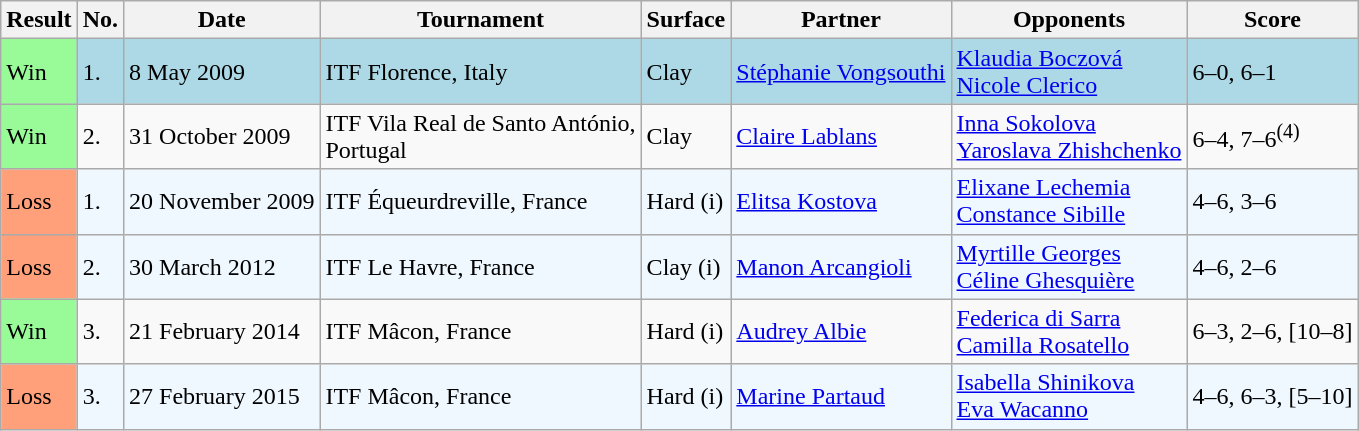<table class="sortable wikitable">
<tr>
<th>Result</th>
<th>No.</th>
<th>Date</th>
<th>Tournament</th>
<th>Surface</th>
<th>Partner</th>
<th>Opponents</th>
<th class="unsortable">Score</th>
</tr>
<tr style="background:lightblue;">
<td style="background:#98fb98;">Win</td>
<td>1.</td>
<td>8 May 2009</td>
<td>ITF Florence, Italy</td>
<td>Clay</td>
<td> <a href='#'>Stéphanie Vongsouthi</a></td>
<td> <a href='#'>Klaudia Boczová</a> <br>  <a href='#'>Nicole Clerico</a></td>
<td>6–0, 6–1</td>
</tr>
<tr>
<td style="background:#98fb98;">Win</td>
<td>2.</td>
<td>31 October 2009</td>
<td>ITF Vila Real de Santo António, <br>Portugal</td>
<td>Clay</td>
<td> <a href='#'>Claire Lablans</a></td>
<td> <a href='#'>Inna Sokolova</a> <br>  <a href='#'>Yaroslava Zhishchenko</a></td>
<td>6–4, 7–6<sup>(4)</sup></td>
</tr>
<tr bgcolor="#f0f8ff">
<td style="background:#ffa07a;">Loss</td>
<td>1.</td>
<td>20 November 2009</td>
<td>ITF Équeurdreville, France</td>
<td>Hard (i)</td>
<td> <a href='#'>Elitsa Kostova</a></td>
<td> <a href='#'>Elixane Lechemia</a> <br>  <a href='#'>Constance Sibille</a></td>
<td>4–6, 3–6</td>
</tr>
<tr bgcolor="#f0f8ff">
<td style="background:#ffa07a;">Loss</td>
<td>2.</td>
<td>30 March 2012</td>
<td>ITF Le Havre, France</td>
<td>Clay (i)</td>
<td> <a href='#'>Manon Arcangioli</a></td>
<td> <a href='#'>Myrtille Georges</a> <br>  <a href='#'>Céline Ghesquière</a></td>
<td>4–6, 2–6</td>
</tr>
<tr>
<td style="background:#98fb98;">Win</td>
<td>3.</td>
<td>21 February 2014</td>
<td>ITF Mâcon, France</td>
<td>Hard (i)</td>
<td> <a href='#'>Audrey Albie</a></td>
<td> <a href='#'>Federica di Sarra</a> <br>  <a href='#'>Camilla Rosatello</a></td>
<td>6–3, 2–6, [10–8]</td>
</tr>
<tr bgcolor="#f0f8ff">
<td style="background:#ffa07a;">Loss</td>
<td>3.</td>
<td>27 February 2015</td>
<td>ITF Mâcon, France</td>
<td>Hard (i)</td>
<td> <a href='#'>Marine Partaud</a></td>
<td> <a href='#'>Isabella Shinikova</a> <br>  <a href='#'>Eva Wacanno</a></td>
<td>4–6, 6–3, [5–10]</td>
</tr>
</table>
